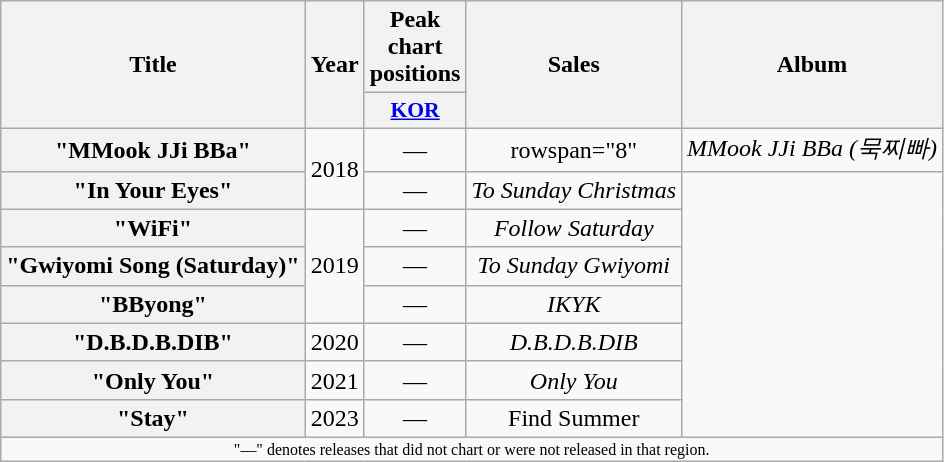<table class="wikitable plainrowheaders" style="text-align:center;" border="1">
<tr>
<th scope="col" rowspan="2">Title</th>
<th scope="col" rowspan="2">Year</th>
<th scope="col" colspan="1">Peak chart positions</th>
<th scope="col" rowspan="2">Sales<br></th>
<th scope="col" rowspan="2">Album</th>
</tr>
<tr>
<th scope="col" style="width:3em;font-size:90%;"><a href='#'>KOR</a><br></th>
</tr>
<tr>
<th scope="row">"MMook JJi BBa" </th>
<td rowspan="2">2018</td>
<td>—</td>
<td>rowspan="8" </td>
<td><em>MMook JJi BBa (묵찌빠)</em></td>
</tr>
<tr>
<th scope="row">"In Your Eyes"</th>
<td>—</td>
<td><em>To Sunday Christmas</em></td>
</tr>
<tr>
<th scope="row">"WiFi" </th>
<td rowspan="3">2019</td>
<td>—</td>
<td><em>Follow Saturday</em></td>
</tr>
<tr>
<th scope="row">"Gwiyomi Song (Saturday)" </th>
<td>—</td>
<td><em>To Sunday Gwiyomi</em></td>
</tr>
<tr>
<th scope="row">"BByong" </th>
<td>—</td>
<td><em>IKYK</em></td>
</tr>
<tr>
<th scope="row">"D.B.D.B.DIB"</th>
<td>2020</td>
<td>—</td>
<td><em>D.B.D.B.DIB </em></td>
</tr>
<tr>
<th scope="row">"Only You"</th>
<td>2021</td>
<td>—</td>
<td><em>Only You</em></td>
</tr>
<tr>
<th scope="row">"Stay" </th>
<td>2023</td>
<td>—</td>
<td>Find Summer</td>
</tr>
<tr>
<td colspan="5" style="font-size:8pt">"—" denotes releases that did not chart or were not released in that region.</td>
</tr>
</table>
